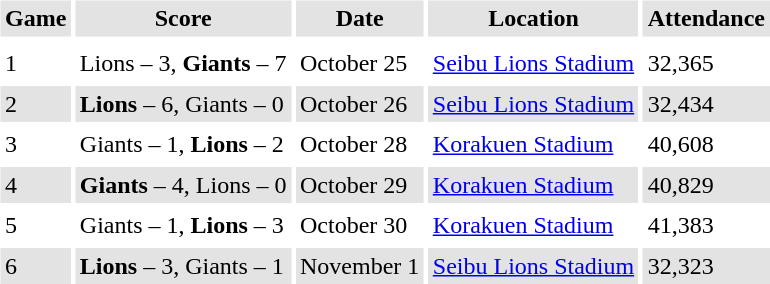<table border="0" cellspacing="3" cellpadding="3">
<tr style="background: #e3e3e3;">
<th>Game</th>
<th>Score</th>
<th>Date</th>
<th>Location</th>
<th>Attendance</th>
</tr>
<tr style="background: #e3e3e3;">
</tr>
<tr>
<td>1</td>
<td>Lions – 3, <strong>Giants</strong> – 7</td>
<td>October 25</td>
<td><a href='#'>Seibu Lions Stadium</a></td>
<td>32,365</td>
</tr>
<tr style="background: #e3e3e3;">
<td>2</td>
<td><strong>Lions</strong> – 6, Giants – 0</td>
<td>October 26</td>
<td><a href='#'>Seibu Lions Stadium</a></td>
<td>32,434</td>
</tr>
<tr>
<td>3</td>
<td>Giants – 1, <strong>Lions</strong> – 2</td>
<td>October 28</td>
<td><a href='#'>Korakuen Stadium</a></td>
<td>40,608</td>
</tr>
<tr style="background: #e3e3e3;">
<td>4</td>
<td><strong>Giants</strong> – 4, Lions – 0</td>
<td>October 29</td>
<td><a href='#'>Korakuen Stadium</a></td>
<td>40,829</td>
</tr>
<tr>
<td>5</td>
<td>Giants – 1, <strong>Lions</strong> – 3</td>
<td>October 30</td>
<td><a href='#'>Korakuen Stadium</a></td>
<td>41,383</td>
</tr>
<tr style="background: #e3e3e3;">
<td>6</td>
<td><strong>Lions</strong> – 3, Giants – 1</td>
<td>November 1</td>
<td><a href='#'>Seibu Lions Stadium</a></td>
<td>32,323</td>
</tr>
</table>
